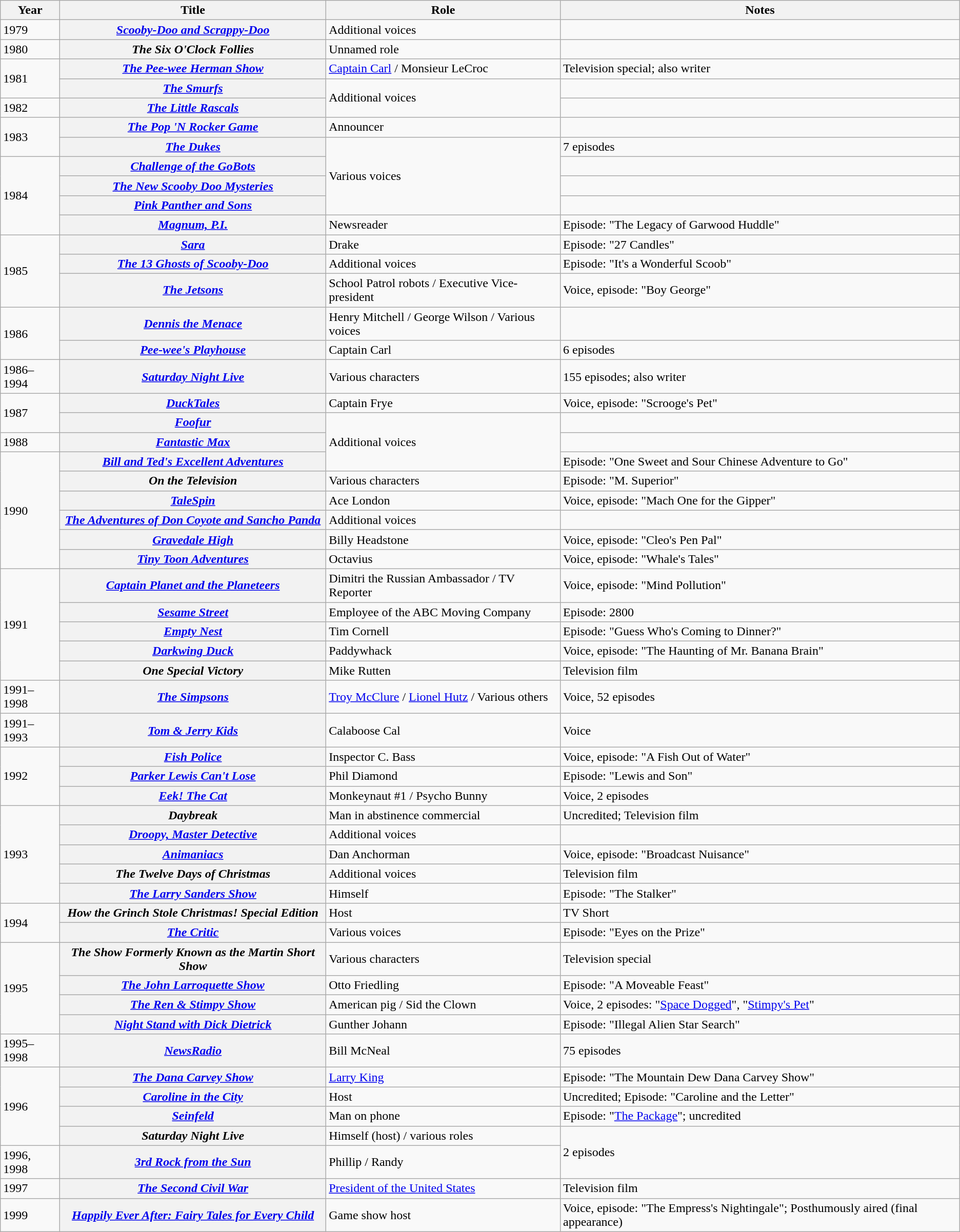<table class="wikitable sortable plainrowheaders">
<tr>
<th scope="col">Year</th>
<th scope="col">Title</th>
<th scope="col">Role</th>
<th scope="col" class="unsortable">Notes</th>
</tr>
<tr>
<td>1979</td>
<th scope="row"><em><a href='#'>Scooby-Doo and Scrappy-Doo</a></em></th>
<td>Additional voices</td>
<td></td>
</tr>
<tr>
<td>1980</td>
<th scope="row" data-sort-value="Six O'Clock Follies, The"><em>The Six O'Clock Follies</em></th>
<td>Unnamed role</td>
<td></td>
</tr>
<tr>
<td rowspan="2">1981</td>
<th scope="row" data-sort-value="Pee-wee Herman Show, The"><em><a href='#'>The Pee-wee Herman Show</a></em></th>
<td><a href='#'>Captain Carl</a> / Monsieur LeCroc</td>
<td>Television special; also writer</td>
</tr>
<tr>
<th scope="row" data-sort-value="Smurfs, The"><em><a href='#'>The Smurfs</a></em></th>
<td rowspan="2">Additional voices</td>
<td></td>
</tr>
<tr>
<td>1982</td>
<th scope="row" data-sort-value="Little Rascals, The"><em><a href='#'>The Little Rascals</a></em></th>
<td></td>
</tr>
<tr>
<td rowspan="2">1983</td>
<th scope="row" data-sort-value="Pop 'N Rocker Game, The"><em><a href='#'>The Pop 'N Rocker Game</a></em></th>
<td>Announcer</td>
<td></td>
</tr>
<tr>
<th scope="row" data-sort-value="Dukes, The"><em><a href='#'>The Dukes</a></em></th>
<td rowspan="4">Various voices</td>
<td>7 episodes</td>
</tr>
<tr>
<td rowspan="4">1984</td>
<th scope="row"><em><a href='#'>Challenge of the GoBots</a></em></th>
<td></td>
</tr>
<tr>
<th scope="row" data-sort-value="New Scooby Doo Mysteries, The"><em><a href='#'>The New Scooby Doo Mysteries</a></em></th>
<td></td>
</tr>
<tr>
<th scope="row"><em><a href='#'>Pink Panther and Sons</a></em></th>
<td></td>
</tr>
<tr>
<th scope="row"><em><a href='#'>Magnum, P.I.</a></em></th>
<td>Newsreader</td>
<td>Episode: "The Legacy of Garwood Huddle"</td>
</tr>
<tr>
<td rowspan="3">1985</td>
<th scope="row"><em><a href='#'>Sara</a></em></th>
<td>Drake</td>
<td>Episode: "27 Candles"</td>
</tr>
<tr>
<th scope="row"  data-sort-value="13 Ghosts of Scooby-Doo, The"><em><a href='#'>The 13 Ghosts of Scooby-Doo</a></em></th>
<td>Additional voices</td>
<td>Episode: "It's a Wonderful Scoob"</td>
</tr>
<tr>
<th scope="row"  data-sort-value="Jetsons, The"><em><a href='#'>The Jetsons</a></em></th>
<td>School Patrol robots / Executive Vice-president</td>
<td>Voice, episode: "Boy George"</td>
</tr>
<tr>
<td rowspan="2">1986</td>
<th scope="row"><em><a href='#'>Dennis the Menace</a></em></th>
<td>Henry Mitchell / George Wilson / Various voices</td>
<td></td>
</tr>
<tr>
<th scope="row"><em><a href='#'>Pee-wee's Playhouse</a></em></th>
<td>Captain Carl</td>
<td>6 episodes</td>
</tr>
<tr>
<td>1986–1994</td>
<th scope="row"><em><a href='#'>Saturday Night Live</a></em></th>
<td>Various characters</td>
<td>155 episodes; also writer</td>
</tr>
<tr>
<td rowspan="2">1987</td>
<th scope="row"><em><a href='#'>DuckTales</a></em></th>
<td>Captain Frye</td>
<td>Voice, episode: "Scrooge's Pet"</td>
</tr>
<tr>
<th scope="row"><em><a href='#'>Foofur</a></em></th>
<td rowspan="3">Additional voices</td>
<td></td>
</tr>
<tr>
<td>1988</td>
<th scope="row"><em><a href='#'>Fantastic Max</a></em></th>
<td></td>
</tr>
<tr>
<td rowspan="6">1990</td>
<th scope="row"><em><a href='#'>Bill and Ted's Excellent Adventures</a></em></th>
<td>Episode: "One Sweet and Sour Chinese Adventure to Go"</td>
</tr>
<tr>
<th scope="row"><em>On the Television</em></th>
<td>Various characters</td>
<td>Episode: "M. Superior"</td>
</tr>
<tr>
<th scope="row"><em><a href='#'>TaleSpin</a></em></th>
<td>Ace London</td>
<td>Voice, episode: "Mach One for the Gipper"</td>
</tr>
<tr>
<th scope="row" data-sort-value="Adventures of Don Coyote and Sancho Panda, The"><em><a href='#'>The Adventures of Don Coyote and Sancho Panda</a></em></th>
<td>Additional voices</td>
<td></td>
</tr>
<tr>
<th scope="row"><em><a href='#'>Gravedale High</a></em></th>
<td>Billy Headstone</td>
<td>Voice, episode: "Cleo's Pen Pal"</td>
</tr>
<tr>
<th scope="row"><em><a href='#'>Tiny Toon Adventures</a></em></th>
<td>Octavius</td>
<td>Voice, episode: "Whale's Tales"</td>
</tr>
<tr>
<td rowspan="5">1991</td>
<th scope="row"><em><a href='#'>Captain Planet and the Planeteers</a></em></th>
<td>Dimitri the Russian Ambassador / TV Reporter</td>
<td>Voice, episode: "Mind Pollution"</td>
</tr>
<tr>
<th scope="row"><em><a href='#'>Sesame Street</a></em></th>
<td>Employee of the ABC Moving Company</td>
<td>Episode: 2800</td>
</tr>
<tr>
<th scope="row"><em><a href='#'>Empty Nest</a></em></th>
<td>Tim Cornell</td>
<td>Episode: "Guess Who's Coming to Dinner?"</td>
</tr>
<tr>
<th scope="row"><em><a href='#'>Darkwing Duck</a></em></th>
<td>Paddywhack</td>
<td>Voice, episode: "The Haunting of Mr. Banana Brain"</td>
</tr>
<tr>
<th scope="row"><em>One Special Victory</em></th>
<td>Mike Rutten</td>
<td>Television film</td>
</tr>
<tr>
<td>1991–1998</td>
<th scope="row" data-sort-value="Simpsons, The"><em><a href='#'>The Simpsons</a></em></th>
<td><a href='#'>Troy McClure</a> / <a href='#'>Lionel Hutz</a> / Various others</td>
<td>Voice, 52 episodes</td>
</tr>
<tr>
<td>1991–1993</td>
<th scope="row"><em><a href='#'>Tom & Jerry Kids</a></em></th>
<td>Calaboose Cal</td>
<td>Voice</td>
</tr>
<tr>
<td rowspan="3">1992</td>
<th scope="row"><em><a href='#'>Fish Police</a></em></th>
<td>Inspector C. Bass</td>
<td>Voice, episode: "A Fish Out of Water"</td>
</tr>
<tr>
<th scope="row"><em><a href='#'>Parker Lewis Can't Lose</a></em></th>
<td>Phil Diamond</td>
<td>Episode: "Lewis and Son"</td>
</tr>
<tr>
<th scope="row"><em><a href='#'>Eek! The Cat</a></em></th>
<td>Monkeynaut #1 / Psycho Bunny</td>
<td>Voice, 2 episodes</td>
</tr>
<tr>
<td rowspan="5">1993</td>
<th scope="row"><em>Daybreak</em></th>
<td>Man in abstinence commercial</td>
<td>Uncredited; Television film</td>
</tr>
<tr>
<th scope="row"><em><a href='#'>Droopy, Master Detective</a></em></th>
<td>Additional voices</td>
<td></td>
</tr>
<tr>
<th scope="row"><em><a href='#'>Animaniacs</a></em></th>
<td>Dan Anchorman</td>
<td>Voice, episode: "Broadcast Nuisance"</td>
</tr>
<tr>
<th scope="row"  data-sort-value="Twelve Days of Christmas, The"><em>The Twelve Days of Christmas</em></th>
<td>Additional voices</td>
<td>Television film</td>
</tr>
<tr>
<th scope="row"  data-sort-value="Larry Sanders Show, The"><em><a href='#'>The Larry Sanders Show</a></em></th>
<td>Himself</td>
<td>Episode: "The Stalker"</td>
</tr>
<tr>
<td rowspan="2">1994</td>
<th scope="row"><em>How the Grinch Stole Christmas! Special Edition</em></th>
<td>Host</td>
<td>TV Short</td>
</tr>
<tr>
<th scope="row"  data-sort-value="Critic, The"><em><a href='#'>The Critic</a></em></th>
<td>Various voices</td>
<td>Episode: "Eyes on the Prize"</td>
</tr>
<tr>
<td rowspan="4">1995</td>
<th scope="row" data-sort-value="Show Formerly Known as the Martin Short Show, The"><em>The Show Formerly Known as the Martin Short Show</em></th>
<td>Various characters</td>
<td>Television special</td>
</tr>
<tr>
<th scope="row"  data-sort-value="John Larroquette Show, The"><em><a href='#'>The John Larroquette Show</a></em></th>
<td>Otto Friedling</td>
<td>Episode: "A Moveable Feast"</td>
</tr>
<tr>
<th scope="row" data-sort-value="Ren & Stimpy Show, The"><em><a href='#'>The Ren & Stimpy Show</a></em></th>
<td>American pig / Sid the Clown</td>
<td>Voice, 2 episodes: "<a href='#'>Space Dogged</a>", "<a href='#'>Stimpy's Pet</a>"</td>
</tr>
<tr>
<th scope="row"><em><a href='#'>Night Stand with Dick Dietrick</a></em></th>
<td>Gunther Johann</td>
<td>Episode: "Illegal Alien Star Search"</td>
</tr>
<tr>
<td>1995–1998</td>
<th scope="row"><em><a href='#'>NewsRadio</a></em></th>
<td>Bill McNeal</td>
<td>75 episodes</td>
</tr>
<tr>
<td rowspan="4">1996</td>
<th scope="row"  data-sort-value="Dana Carvey Show, The"><em><a href='#'>The Dana Carvey Show</a></em></th>
<td><a href='#'>Larry King</a></td>
<td>Episode: "The Mountain Dew Dana Carvey Show"</td>
</tr>
<tr>
<th scope="row"><em><a href='#'>Caroline in the City</a></em></th>
<td>Host</td>
<td>Uncredited; Episode: "Caroline and the Letter"</td>
</tr>
<tr>
<th scope="row"><em><a href='#'>Seinfeld</a></em></th>
<td>Man on phone</td>
<td>Episode: "<a href='#'>The Package</a>"; uncredited</td>
</tr>
<tr>
<th scope="row"><em>Saturday Night Live</em></th>
<td>Himself (host) / various roles</td>
<td rowspan="2">2 episodes</td>
</tr>
<tr>
<td>1996, 1998</td>
<th scope="row"><em><a href='#'>3rd Rock from the Sun</a></em></th>
<td>Phillip / Randy</td>
</tr>
<tr>
<td>1997</td>
<th scope="row" data-sort-value="Second Civil War, The"><em><a href='#'>The Second Civil War</a></em></th>
<td><a href='#'>President of the United States</a></td>
<td>Television film</td>
</tr>
<tr>
<td>1999</td>
<th scope="row"><em><a href='#'>Happily Ever After: Fairy Tales for Every Child</a></em></th>
<td>Game show host</td>
<td>Voice, episode: "The Empress's Nightingale"; Posthumously aired (final appearance)</td>
</tr>
</table>
